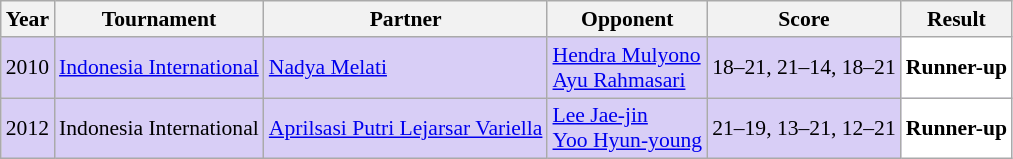<table class="sortable wikitable" style="font-size: 90%;">
<tr>
<th>Year</th>
<th>Tournament</th>
<th>Partner</th>
<th>Opponent</th>
<th>Score</th>
<th>Result</th>
</tr>
<tr style="background:#D8CEF6">
<td align="center">2010</td>
<td align="left"><a href='#'>Indonesia International</a></td>
<td align="left"> <a href='#'>Nadya Melati</a></td>
<td align="left"> <a href='#'>Hendra Mulyono</a> <br>  <a href='#'>Ayu Rahmasari</a></td>
<td align="left">18–21, 21–14, 18–21</td>
<td style="text-align:left; background:white"> <strong>Runner-up</strong></td>
</tr>
<tr style="background:#D8CEF6">
<td align="center">2012</td>
<td align="left">Indonesia International</td>
<td align="left"> <a href='#'>Aprilsasi Putri Lejarsar Variella</a></td>
<td align="left"> <a href='#'>Lee Jae-jin</a> <br>  <a href='#'>Yoo Hyun-young</a></td>
<td align="left">21–19, 13–21, 12–21</td>
<td style="text-align:left; background:white"> <strong>Runner-up</strong></td>
</tr>
</table>
